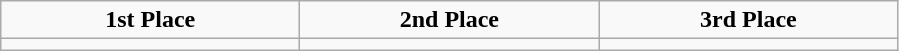<table class=wikitable>
<tr align=center>
<td><strong>1st Place</strong></td>
<td><strong>2nd Place</strong></td>
<td><strong>3rd Place</strong></td>
</tr>
<tr>
<td style="width:12em"></td>
<td style="width:12em"></td>
<td style="width:12em"></td>
</tr>
</table>
